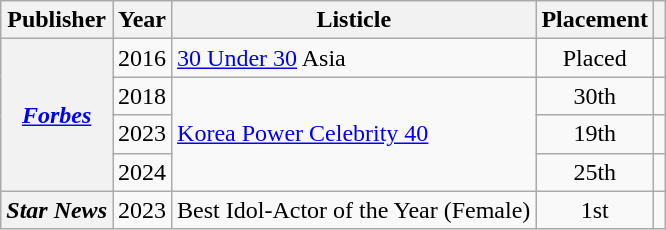<table class="wikitable plainrowheaders sortable" style="text-align:center">
<tr>
<th scope="col">Publisher</th>
<th scope="col">Year</th>
<th scope="col">Listicle</th>
<th scope="col">Placement</th>
<th scope="col" class="unsortable"></th>
</tr>
<tr>
<th scope="row" rowspan="4"><em><a href='#'>Forbes</a></em></th>
<td>2016</td>
<td style="text-align:left"><a href='#'>30 Under 30</a> Asia</td>
<td>Placed</td>
<td></td>
</tr>
<tr>
<td>2018</td>
<td rowspan="3" style="text-align:left"><a href='#'>Korea Power Celebrity 40</a></td>
<td>30th</td>
<td></td>
</tr>
<tr>
<td>2023</td>
<td>19th</td>
<td></td>
</tr>
<tr>
<td>2024</td>
<td>25th</td>
<td></td>
</tr>
<tr>
<th scope="row"><em>Star News</em></th>
<td>2023</td>
<td style="text-align:left">Best Idol-Actor of the Year (Female)</td>
<td>1st</td>
<td></td>
</tr>
</table>
